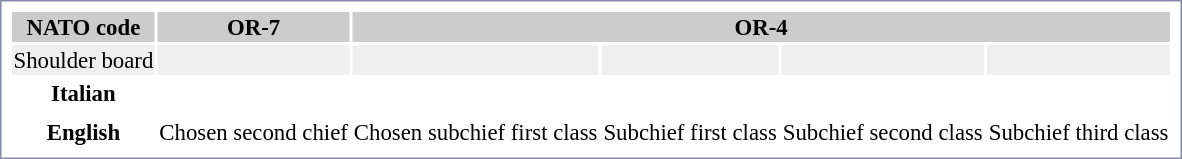<table style="border:1px solid #8888aa; background:#fff; padding:5px; font-size:95%; margin:0 12px 12px 0;">
<tr style="background-color:#CCCCCC; text-align:center;">
<th>NATO code</th>
<th>OR-7</th>
<th colspan=4>OR-4</th>
</tr>
<tr style="text-align:center; background:#efefef;">
<td>Shoulder board</td>
<td></td>
<td></td>
<td></td>
<td></td>
<td></td>
</tr>
<tr style="text-align:center;">
<th>Italian</th>
<td></td>
<td></td>
<td></td>
<td></td>
<td></td>
</tr>
<tr>
<td colspan=6></td>
</tr>
<tr style="text-align:center;">
<th>English</th>
<td>Chosen second chief</td>
<td>Chosen subchief first class</td>
<td>Subchief first class</td>
<td>Subchief second class</td>
<td>Subchief third class</td>
</tr>
</table>
